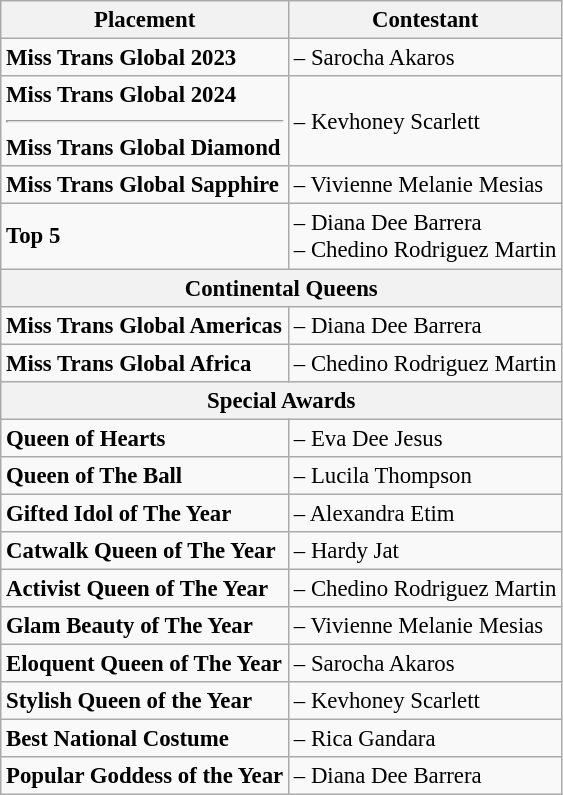<table class="wikitable sortable" style="font-size: 95%;">
<tr>
<th>Placement</th>
<th>Contestant</th>
</tr>
<tr>
<td><strong>Miss Trans Global 2023</strong></td>
<td> – Sarocha Akaros</td>
</tr>
<tr>
<td><strong>Miss Trans Global 2024</strong><hr><strong>Miss Trans Global Diamond</strong></td>
<td> – Kevhoney Scarlett</td>
</tr>
<tr>
<td><strong>Miss Trans Global Sapphire</strong></td>
<td> – Vivienne Melanie Mesias</td>
</tr>
<tr>
<td><strong>Top 5</strong></td>
<td> – Diana Dee Barrera<br> – Chedino Rodriguez Martin</td>
</tr>
<tr>
<th colspan="2">Continental Queens</th>
</tr>
<tr>
<td><strong>Miss Trans Global Americas</strong></td>
<td> – Diana Dee Barrera</td>
</tr>
<tr>
<td><strong>Miss Trans Global Africa</strong></td>
<td> – Chedino Rodriguez Martin</td>
</tr>
<tr>
<th colspan="2">Special Awards</th>
</tr>
<tr>
<td><strong>Queen of Hearts</strong></td>
<td> – Eva Dee Jesus</td>
</tr>
<tr>
<td><strong>Queen of The Ball</strong></td>
<td> – Lucila Thompson</td>
</tr>
<tr>
<td><strong>Gifted Idol of The Year</strong></td>
<td> – Alexandra Etim</td>
</tr>
<tr>
<td><strong>Catwalk Queen of The Year</strong></td>
<td> – Hardy Jat</td>
</tr>
<tr>
<td><strong>Activist Queen of The Year</strong></td>
<td> – Chedino Rodriguez Martin</td>
</tr>
<tr>
<td><strong>Glam Beauty of The Year</strong></td>
<td> – Vivienne Melanie Mesias</td>
</tr>
<tr>
<td><strong>Eloquent Queen of The Year</strong></td>
<td> – Sarocha Akaros</td>
</tr>
<tr>
<td><strong>Stylish Queen of the Year</strong></td>
<td> – Kevhoney Scarlett</td>
</tr>
<tr>
<td><strong>Best National Costume</strong></td>
<td> – Rica Gandara</td>
</tr>
<tr>
<td><strong>Popular Goddess of the Year</strong></td>
<td> – Diana Dee Barrera</td>
</tr>
</table>
